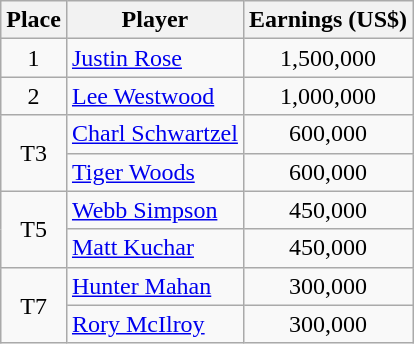<table class=wikitable>
<tr>
<th>Place</th>
<th>Player</th>
<th>Earnings (US$)</th>
</tr>
<tr>
<td align=center>1</td>
<td> <a href='#'>Justin Rose</a></td>
<td align=center>1,500,000</td>
</tr>
<tr>
<td align=center>2</td>
<td> <a href='#'>Lee Westwood</a></td>
<td align=center>1,000,000</td>
</tr>
<tr>
<td align=center rowspan=2>T3</td>
<td> <a href='#'>Charl Schwartzel</a></td>
<td align=center>600,000</td>
</tr>
<tr>
<td> <a href='#'>Tiger Woods</a></td>
<td align=center>600,000</td>
</tr>
<tr>
<td align=center rowspan=2>T5</td>
<td> <a href='#'>Webb Simpson</a></td>
<td align=center>450,000</td>
</tr>
<tr>
<td> <a href='#'>Matt Kuchar</a></td>
<td align=center>450,000</td>
</tr>
<tr>
<td align=center rowspan=2>T7</td>
<td> <a href='#'>Hunter Mahan</a></td>
<td align=center>300,000</td>
</tr>
<tr>
<td> <a href='#'>Rory McIlroy</a></td>
<td align=center>300,000</td>
</tr>
</table>
